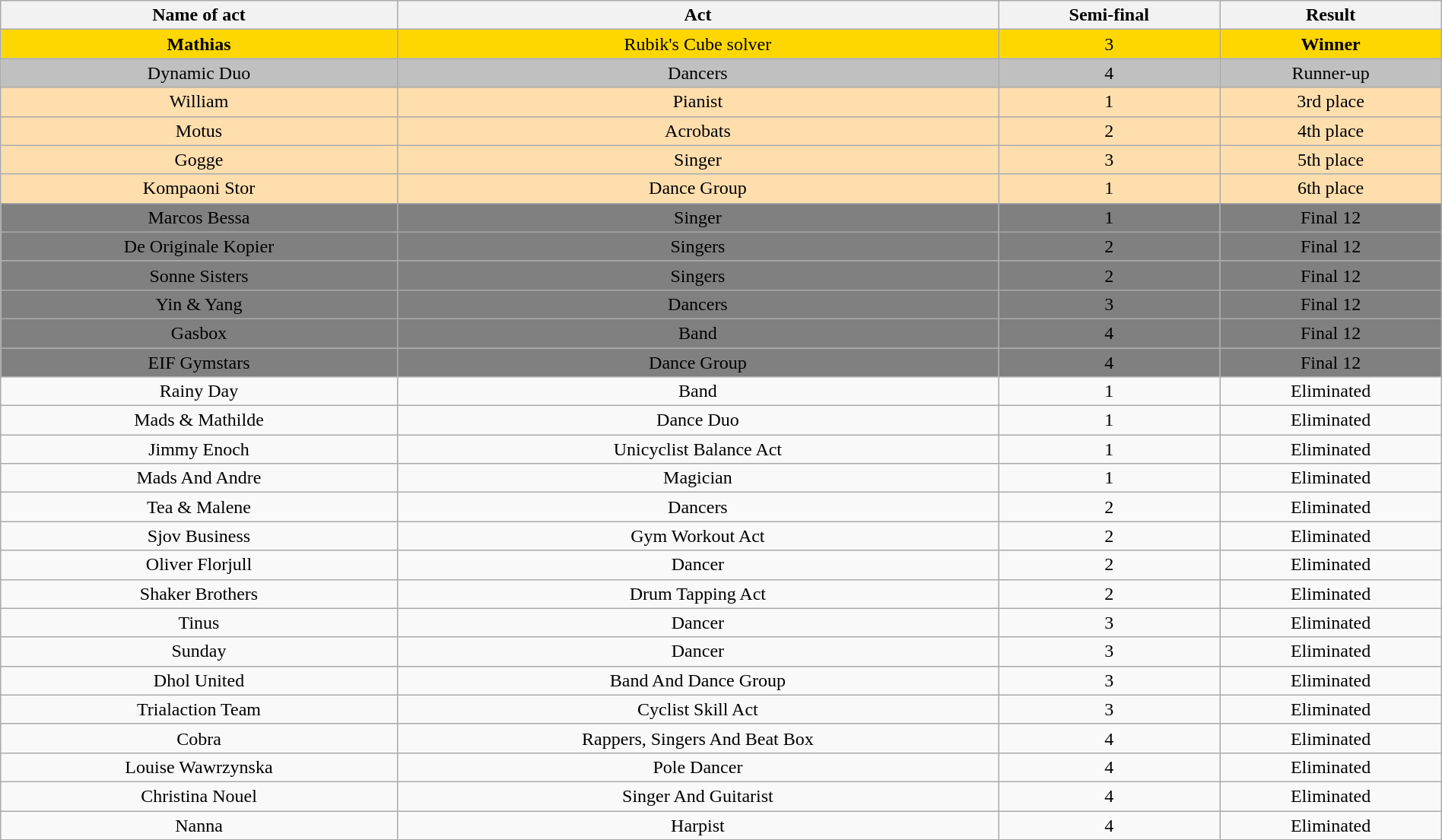<table class="wikitable sortable" style="width:100%; text-align:center;">
<tr>
<th>Name of act</th>
<th>Act</th>
<th>Semi-final</th>
<th>Result</th>
</tr>
<tr style="background:Gold;">
<td><strong>Mathias</strong></td>
<td>Rubik's Cube solver</td>
<td>3</td>
<td><strong>Winner</strong></td>
</tr>
<tr style="background:silver;">
<td>Dynamic Duo</td>
<td>Dancers</td>
<td>4</td>
<td>Runner-up</td>
</tr>
<tr style="background:NavajoWhite;">
<td>William</td>
<td>Pianist</td>
<td>1</td>
<td>3rd place</td>
</tr>
<tr style="background:NavajoWhite;">
<td>Motus</td>
<td>Acrobats</td>
<td>2</td>
<td>4th place</td>
</tr>
<tr style="background:NavajoWhite;">
<td>Gogge</td>
<td>Singer</td>
<td>3</td>
<td>5th place</td>
</tr>
<tr style="background:NavajoWhite;">
<td>Kompaoni Stor</td>
<td>Dance Group</td>
<td>1</td>
<td>6th place</td>
</tr>
<tr style="background:Grey;">
<td>Marcos Bessa</td>
<td>Singer</td>
<td>1</td>
<td>Final 12</td>
</tr>
<tr style="background:Grey;">
<td>De Originale Kopier</td>
<td>Singers</td>
<td>2</td>
<td>Final 12</td>
</tr>
<tr style="background:Grey;">
<td>Sonne Sisters</td>
<td>Singers</td>
<td>2</td>
<td>Final 12</td>
</tr>
<tr style="background:Grey;">
<td>Yin & Yang</td>
<td>Dancers</td>
<td>3</td>
<td>Final 12</td>
</tr>
<tr style="background:Grey;">
<td>Gasbox</td>
<td>Band</td>
<td>4</td>
<td>Final 12</td>
</tr>
<tr style="background:Grey;">
<td>EIF Gymstars</td>
<td>Dance Group</td>
<td>4</td>
<td>Final 12</td>
</tr>
<tr>
<td>Rainy Day</td>
<td>Band</td>
<td>1</td>
<td>Eliminated</td>
</tr>
<tr>
<td>Mads & Mathilde</td>
<td>Dance Duo</td>
<td>1</td>
<td>Eliminated</td>
</tr>
<tr>
<td>Jimmy Enoch</td>
<td>Unicyclist Balance Act</td>
<td>1</td>
<td>Eliminated</td>
</tr>
<tr>
<td>Mads And Andre</td>
<td>Magician</td>
<td>1</td>
<td>Eliminated</td>
</tr>
<tr>
<td>Tea & Malene</td>
<td>Dancers</td>
<td>2</td>
<td>Eliminated</td>
</tr>
<tr>
<td>Sjov Business</td>
<td>Gym Workout Act</td>
<td>2</td>
<td>Eliminated</td>
</tr>
<tr>
<td>Oliver Florjull</td>
<td>Dancer</td>
<td>2</td>
<td>Eliminated</td>
</tr>
<tr>
<td>Shaker Brothers</td>
<td>Drum Tapping Act</td>
<td>2</td>
<td>Eliminated</td>
</tr>
<tr>
<td>Tinus</td>
<td>Dancer</td>
<td>3</td>
<td>Eliminated</td>
</tr>
<tr>
<td>Sunday</td>
<td>Dancer</td>
<td>3</td>
<td>Eliminated</td>
</tr>
<tr>
<td>Dhol United</td>
<td>Band And Dance Group</td>
<td>3</td>
<td>Eliminated</td>
</tr>
<tr>
<td>Trialaction Team</td>
<td>Cyclist Skill Act</td>
<td>3</td>
<td>Eliminated</td>
</tr>
<tr>
<td>Cobra</td>
<td>Rappers, Singers And Beat Box</td>
<td>4</td>
<td>Eliminated</td>
</tr>
<tr>
<td>Louise Wawrzynska</td>
<td>Pole Dancer</td>
<td>4</td>
<td>Eliminated</td>
</tr>
<tr>
<td>Christina Nouel</td>
<td>Singer And Guitarist</td>
<td>4</td>
<td>Eliminated</td>
</tr>
<tr>
<td>Nanna</td>
<td>Harpist</td>
<td>4</td>
<td>Eliminated</td>
</tr>
</table>
